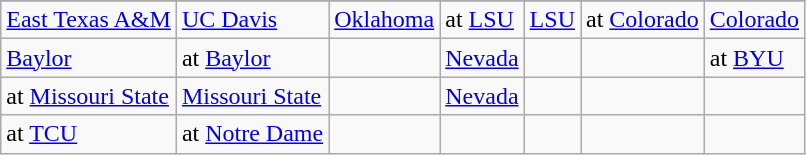<table class="wikitable">
<tr>
</tr>
<tr>
<td><a href='#'>East Texas A&M</a></td>
<td><a href='#'>UC Davis</a></td>
<td><a href='#'>Oklahoma</a></td>
<td>at <a href='#'>LSU</a></td>
<td><a href='#'>LSU</a></td>
<td>at <a href='#'>Colorado</a></td>
<td><a href='#'>Colorado</a></td>
</tr>
<tr>
<td><a href='#'>Baylor</a></td>
<td>at <a href='#'>Baylor</a></td>
<td></td>
<td><a href='#'>Nevada</a></td>
<td></td>
<td></td>
<td>at <a href='#'>BYU</a></td>
</tr>
<tr>
<td>at <a href='#'>Missouri State</a></td>
<td><a href='#'>Missouri State</a></td>
<td></td>
<td><a href='#'>Nevada</a></td>
<td></td>
<td></td>
<td></td>
</tr>
<tr>
<td>at <a href='#'>TCU</a></td>
<td>at <a href='#'>Notre Dame</a></td>
<td></td>
<td></td>
<td></td>
<td></td>
</tr>
</table>
